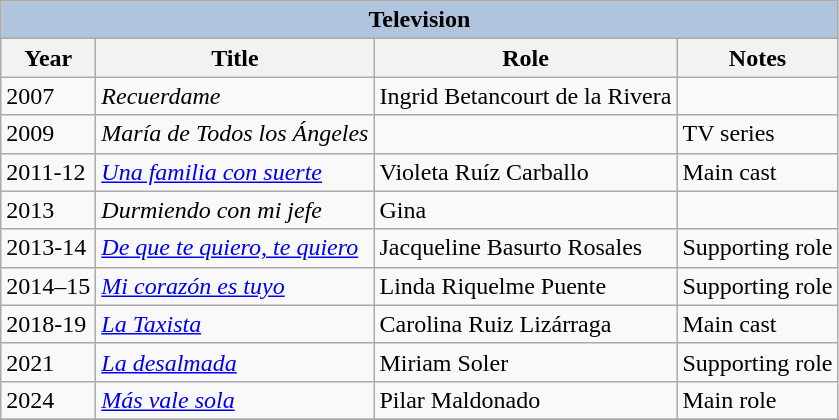<table class="wikitable">
<tr>
<th colspan="5" style="background:LightSteelBlue;">Television</th>
</tr>
<tr>
<th>Year</th>
<th>Title</th>
<th>Role</th>
<th>Notes</th>
</tr>
<tr>
<td>2007</td>
<td><em>Recuerdame</em></td>
<td>Ingrid Betancourt de la Rivera</td>
<td></td>
</tr>
<tr>
<td>2009</td>
<td><em>María de Todos los Ángeles</em></td>
<td></td>
<td>TV series</td>
</tr>
<tr>
<td>2011-12</td>
<td><em><a href='#'>Una familia con suerte</a></em></td>
<td>Violeta Ruíz Carballo</td>
<td>Main cast</td>
</tr>
<tr>
<td>2013</td>
<td><em>Durmiendo con mi jefe</em></td>
<td>Gina</td>
<td></td>
</tr>
<tr>
<td>2013-14</td>
<td><em><a href='#'>De que te quiero, te quiero</a></em></td>
<td>Jacqueline Basurto Rosales</td>
<td>Supporting role</td>
</tr>
<tr>
<td>2014–15</td>
<td><em><a href='#'>Mi corazón es tuyo</a></em></td>
<td>Linda Riquelme Puente</td>
<td>Supporting role</td>
</tr>
<tr>
<td>2018-19</td>
<td><em><a href='#'>La Taxista</a></em></td>
<td>Carolina Ruiz Lizárraga</td>
<td>Main cast</td>
</tr>
<tr>
<td>2021</td>
<td><em><a href='#'>La desalmada</a></em></td>
<td>Miriam Soler</td>
<td>Supporting role</td>
</tr>
<tr>
<td>2024</td>
<td><em><a href='#'>Más vale sola</a></em></td>
<td>Pilar Maldonado</td>
<td>Main role</td>
</tr>
<tr>
</tr>
</table>
